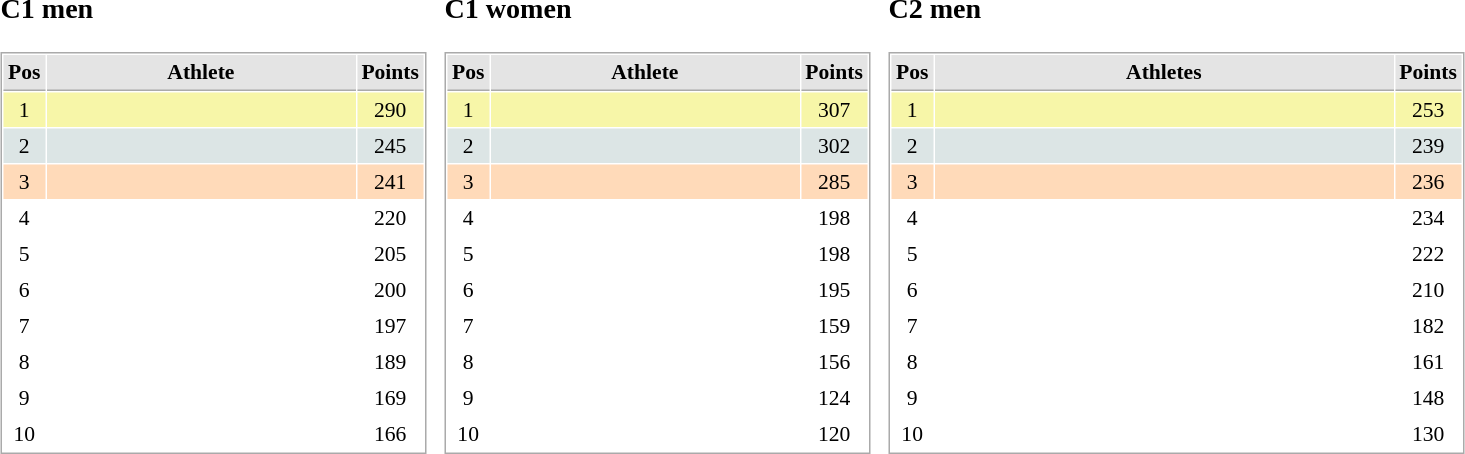<table border="0" cellspacing="10">
<tr>
<td><br><h3>C1 men</h3><table cellspacing="1" cellpadding="3" style="border:1px solid #AAAAAA;font-size:90%">
<tr bgcolor="#E4E4E4">
<th style="border-bottom:1px solid #AAAAAA" width=10>Pos</th>
<th style="border-bottom:1px solid #AAAAAA" width=200>Athlete</th>
<th style="border-bottom:1px solid #AAAAAA" width=20>Points</th>
</tr>
<tr align="center"  bgcolor="#F7F6A8">
<td>1</td>
<td align="left"></td>
<td>290</td>
</tr>
<tr align="center"  bgcolor="#DCE5E5">
<td>2</td>
<td align="left"></td>
<td>245</td>
</tr>
<tr align="center" bgcolor="#FFDAB9">
<td>3</td>
<td align="left"></td>
<td>241</td>
</tr>
<tr align="center">
<td>4</td>
<td align="left"></td>
<td>220</td>
</tr>
<tr align="center">
<td>5</td>
<td align="left"></td>
<td>205</td>
</tr>
<tr align="center">
<td>6</td>
<td align="left"></td>
<td>200</td>
</tr>
<tr align="center">
<td>7</td>
<td align="left"></td>
<td>197</td>
</tr>
<tr align="center">
<td>8</td>
<td align="left"></td>
<td>189</td>
</tr>
<tr align="center">
<td>9</td>
<td align="left"></td>
<td>169</td>
</tr>
<tr align="center">
<td>10</td>
<td align="left"></td>
<td>166</td>
</tr>
</table>
</td>
<td><br><h3>C1 women</h3><table cellspacing="1" cellpadding="3" style="border:1px solid #AAAAAA;font-size:90%">
<tr bgcolor="#E4E4E4">
<th style="border-bottom:1px solid #AAAAAA" width=10>Pos</th>
<th style="border-bottom:1px solid #AAAAAA" width=200>Athlete</th>
<th style="border-bottom:1px solid #AAAAAA" width=20>Points</th>
</tr>
<tr align="center"  bgcolor="#F7F6A8">
<td>1</td>
<td align="left"></td>
<td>307</td>
</tr>
<tr align="center"  bgcolor="#DCE5E5">
<td>2</td>
<td align="left"></td>
<td>302</td>
</tr>
<tr align="center" bgcolor="#FFDAB9">
<td>3</td>
<td align="left"></td>
<td>285</td>
</tr>
<tr align="center">
<td>4</td>
<td align="left"></td>
<td>198</td>
</tr>
<tr align="center">
<td>5</td>
<td align="left"></td>
<td>198</td>
</tr>
<tr align="center">
<td>6</td>
<td align="left"></td>
<td>195</td>
</tr>
<tr align="center">
<td>7</td>
<td align="left"></td>
<td>159</td>
</tr>
<tr align="center">
<td>8</td>
<td align="left"></td>
<td>156</td>
</tr>
<tr align="center">
<td>9</td>
<td align="left"></td>
<td>124</td>
</tr>
<tr align="center">
<td>10</td>
<td align="left"></td>
<td>120</td>
</tr>
</table>
</td>
<td><br><h3>C2 men</h3><table cellspacing="1" cellpadding="3" style="border:1px solid #AAAAAA;font-size:90%">
<tr bgcolor="#E4E4E4">
<th style="border-bottom:1px solid #AAAAAA" width=10>Pos</th>
<th style="border-bottom:1px solid #AAAAAA" width=300>Athletes</th>
<th style="border-bottom:1px solid #AAAAAA" width=20>Points</th>
</tr>
<tr align="center"  bgcolor="#F7F6A8">
<td>1</td>
<td align="left"></td>
<td>253</td>
</tr>
<tr align="center"  bgcolor="#DCE5E5">
<td>2</td>
<td align="left"></td>
<td>239</td>
</tr>
<tr align="center" bgcolor="#FFDAB9">
<td>3</td>
<td align="left"></td>
<td>236</td>
</tr>
<tr align="center">
<td>4</td>
<td align="left"></td>
<td>234</td>
</tr>
<tr align="center">
<td>5</td>
<td align="left"></td>
<td>222</td>
</tr>
<tr align="center">
<td>6</td>
<td align="left"></td>
<td>210</td>
</tr>
<tr align="center">
<td>7</td>
<td align="left"></td>
<td>182</td>
</tr>
<tr align="center">
<td>8</td>
<td align="left"></td>
<td>161</td>
</tr>
<tr align="center">
<td>9</td>
<td align="left"></td>
<td>148</td>
</tr>
<tr align="center">
<td>10</td>
<td align="left"></td>
<td>130</td>
</tr>
</table>
</td>
</tr>
</table>
